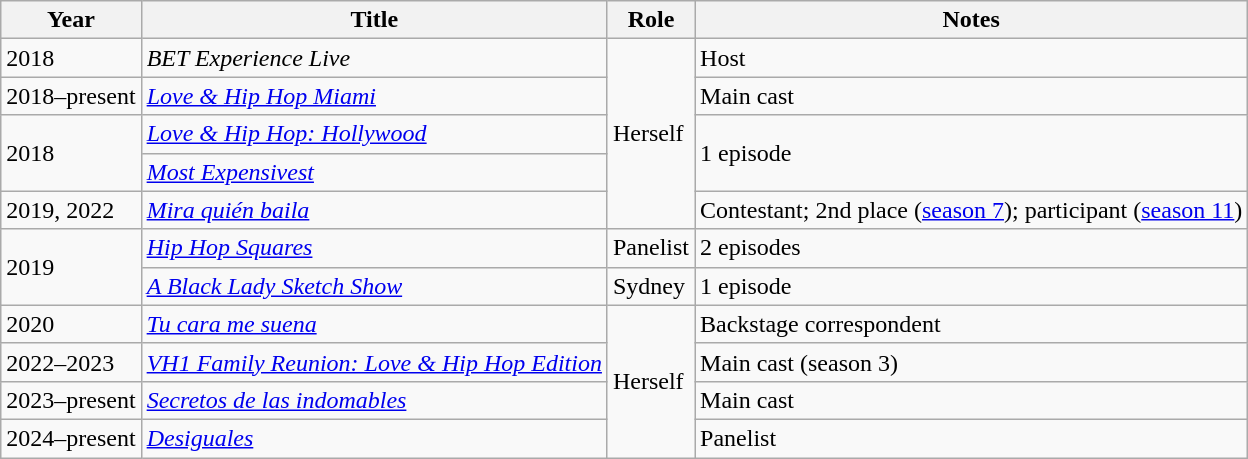<table class="wikitable sortable">
<tr>
<th>Year</th>
<th>Title</th>
<th>Role</th>
<th>Notes</th>
</tr>
<tr>
<td>2018</td>
<td><em>BET Experience Live</em></td>
<td rowspan="5">Herself</td>
<td>Host</td>
</tr>
<tr>
<td>2018–present</td>
<td><em><a href='#'>Love & Hip Hop Miami</a></em></td>
<td>Main cast</td>
</tr>
<tr>
<td rowspan="2">2018</td>
<td><em><a href='#'>Love & Hip Hop: Hollywood</a></em></td>
<td rowspan="2">1 episode</td>
</tr>
<tr>
<td><em><a href='#'>Most Expensivest</a></em></td>
</tr>
<tr>
<td>2019, 2022</td>
<td><em><a href='#'>Mira quién baila</a></em></td>
<td>Contestant; 2nd place (<a href='#'>season 7</a>); participant (<a href='#'>season 11</a>)</td>
</tr>
<tr>
<td rowspan="2">2019</td>
<td><em><a href='#'>Hip Hop Squares</a></em></td>
<td>Panelist</td>
<td>2 episodes</td>
</tr>
<tr>
<td><em><a href='#'>A Black Lady Sketch Show</a></em></td>
<td>Sydney</td>
<td>1 episode</td>
</tr>
<tr>
<td>2020</td>
<td><em><a href='#'>Tu cara me suena</a></em></td>
<td rowspan="4">Herself</td>
<td>Backstage correspondent</td>
</tr>
<tr>
<td>2022–2023</td>
<td><em><a href='#'>VH1 Family Reunion: Love & Hip Hop Edition</a></em></td>
<td>Main cast (season 3)</td>
</tr>
<tr>
<td>2023–present</td>
<td><em><a href='#'>Secretos de las indomables</a></em></td>
<td>Main cast</td>
</tr>
<tr>
<td>2024–present</td>
<td><em><a href='#'>Desiguales</a></em></td>
<td>Panelist</td>
</tr>
</table>
